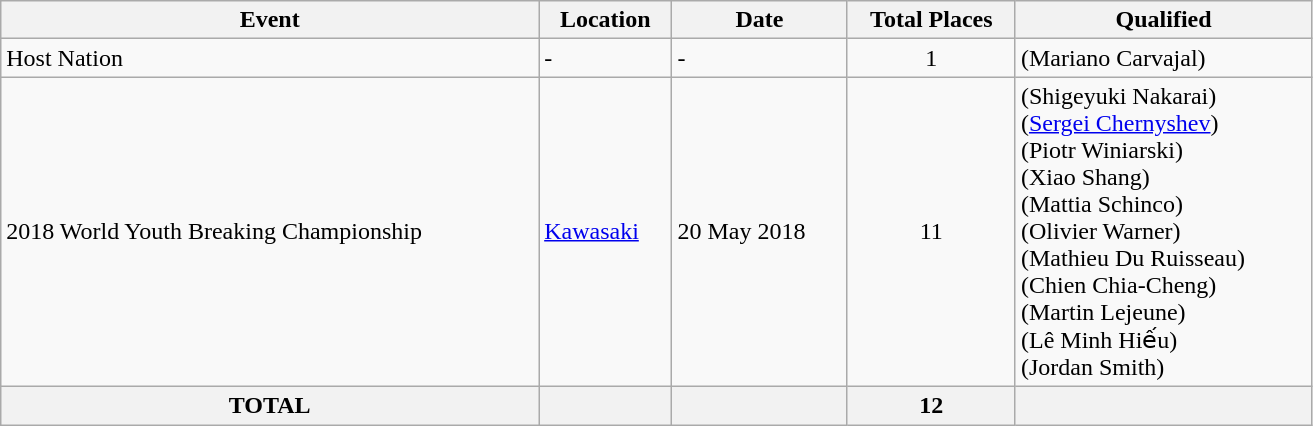<table class="wikitable" width=875>
<tr>
<th>Event</th>
<th>Location</th>
<th>Date</th>
<th>Total Places</th>
<th>Qualified</th>
</tr>
<tr>
<td>Host Nation</td>
<td>-</td>
<td>-</td>
<td align="center">1</td>
<td> (Mariano Carvajal)</td>
</tr>
<tr>
<td>2018 World Youth Breaking Championship</td>
<td> <a href='#'>Kawasaki</a></td>
<td>20 May 2018</td>
<td align="center">11</td>
<td> (Shigeyuki Nakarai) <br> (<a href='#'>Sergei Chernyshev</a>) <br> (Piotr Winiarski) <br>  (Xiao Shang) <br> (Mattia Schinco) <br> (Olivier Warner) <br> (Mathieu Du Ruisseau) <br> (Chien Chia-Cheng) <br> (Martin Lejeune) <br> (Lê Minh Hiếu) <br> (Jordan Smith) </td>
</tr>
<tr>
<th>TOTAL</th>
<th></th>
<th></th>
<th>12</th>
<th></th>
</tr>
</table>
